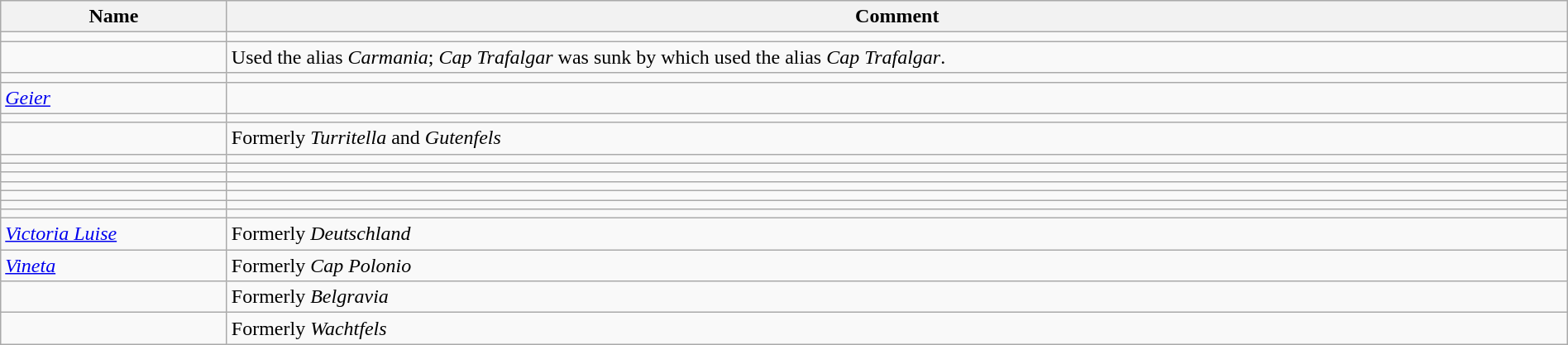<table class="wikitable" width="100%">
<tr>
<th width="175">Name</th>
<th>Comment</th>
</tr>
<tr>
<td></td>
<td></td>
</tr>
<tr>
<td></td>
<td>Used the alias <em>Carmania</em>; <em>Cap Trafalgar</em> was sunk by  which used the alias <em>Cap Trafalgar</em>.</td>
</tr>
<tr>
<td></td>
<td></td>
</tr>
<tr>
<td><em><a href='#'>Geier</a></em></td>
<td></td>
</tr>
<tr>
<td></td>
<td></td>
</tr>
<tr>
<td></td>
<td>Formerly <em>Turritella</em> and <em>Gutenfels</em></td>
</tr>
<tr>
<td></td>
<td></td>
</tr>
<tr>
<td></td>
<td></td>
</tr>
<tr>
<td></td>
<td></td>
</tr>
<tr>
<td></td>
<td></td>
</tr>
<tr>
<td></td>
<td></td>
</tr>
<tr>
<td></td>
<td></td>
</tr>
<tr>
<td></td>
<td></td>
</tr>
<tr>
<td><a href='#'><em>Victoria Luise</em></a></td>
<td>Formerly <em>Deutschland</em></td>
</tr>
<tr>
<td><a href='#'><em>Vineta</em></a></td>
<td>Formerly <em>Cap Polonio</em></td>
</tr>
<tr>
<td></td>
<td>Formerly <em>Belgravia</em></td>
</tr>
<tr>
<td></td>
<td>Formerly <em>Wachtfels</em></td>
</tr>
</table>
